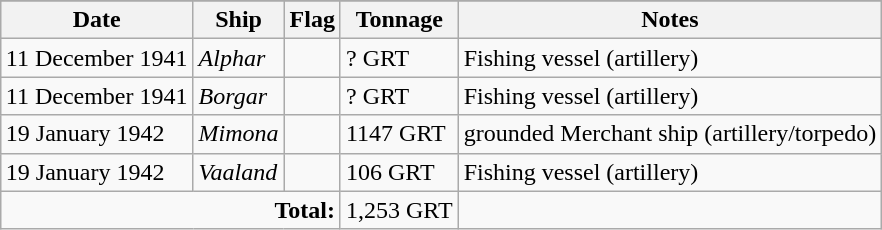<table class=wikitable style="margin:1em auto;">
<tr>
</tr>
<tr>
<th>Date</th>
<th>Ship</th>
<th>Flag</th>
<th>Tonnage</th>
<th>Notes</th>
</tr>
<tr>
<td>11 December 1941</td>
<td><em>Alphar</em></td>
<td></td>
<td>? GRT</td>
<td>Fishing vessel (artillery)</td>
</tr>
<tr>
<td>11 December 1941</td>
<td><em>Borgar</em></td>
<td></td>
<td>? GRT</td>
<td>Fishing vessel (artillery)</td>
</tr>
<tr>
<td>19 January 1942</td>
<td><em>Mimona</em></td>
<td></td>
<td>1147 GRT</td>
<td>grounded Merchant ship (artillery/torpedo)</td>
</tr>
<tr>
<td>19 January 1942</td>
<td><em>Vaaland</em></td>
<td></td>
<td>106 GRT</td>
<td>Fishing vessel (artillery)</td>
</tr>
<tr>
<td colspan="3" style="text-align:right;"><strong>Total:</strong></td>
<td>1,253 GRT</td>
<td></td>
</tr>
</table>
